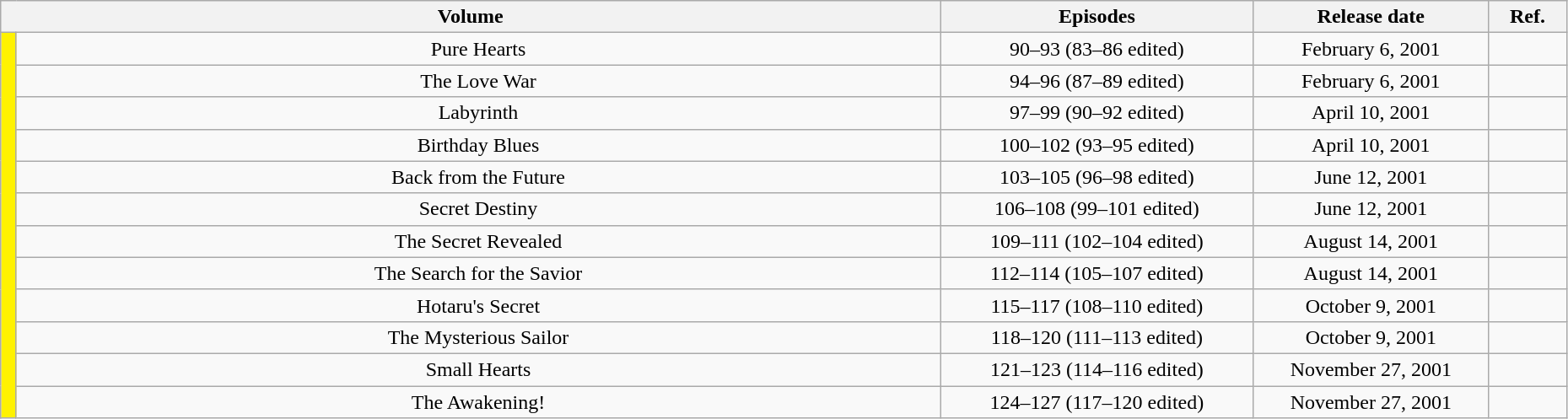<table class="wikitable" style="text-align: center; width: 98%;">
<tr>
<th colspan="2">Volume</th>
<th width="20%">Episodes</th>
<th width="15%">Release date</th>
<th width="5%">Ref.</th>
</tr>
<tr>
<td rowspan="12" width="1%" style="background: #FFF200;"></td>
<td>Pure Hearts</td>
<td>90–93 (83–86 edited)</td>
<td>February 6, 2001</td>
<td></td>
</tr>
<tr>
<td>The Love War</td>
<td>94–96 (87–89 edited)</td>
<td>February 6, 2001</td>
<td></td>
</tr>
<tr>
<td>Labyrinth</td>
<td>97–99 (90–92 edited)</td>
<td>April 10, 2001</td>
<td></td>
</tr>
<tr>
<td>Birthday Blues</td>
<td>100–102 (93–95 edited)</td>
<td>April 10, 2001</td>
<td></td>
</tr>
<tr>
<td>Back from the Future</td>
<td>103–105 (96–98 edited)</td>
<td>June 12, 2001</td>
<td></td>
</tr>
<tr>
<td>Secret Destiny</td>
<td>106–108 (99–101 edited)</td>
<td>June 12, 2001</td>
<td></td>
</tr>
<tr>
<td>The Secret Revealed</td>
<td>109–111 (102–104 edited)</td>
<td>August 14, 2001</td>
<td></td>
</tr>
<tr>
<td>The Search for the Savior</td>
<td>112–114 (105–107 edited)</td>
<td>August 14, 2001</td>
<td></td>
</tr>
<tr>
<td>Hotaru's Secret</td>
<td>115–117 (108–110 edited)</td>
<td>October 9, 2001</td>
<td></td>
</tr>
<tr>
<td>The Mysterious Sailor</td>
<td>118–120 (111–113 edited)</td>
<td>October 9, 2001</td>
<td></td>
</tr>
<tr>
<td>Small Hearts</td>
<td>121–123 (114–116 edited)</td>
<td>November 27, 2001</td>
<td></td>
</tr>
<tr>
<td>The Awakening!</td>
<td>124–127 (117–120 edited)</td>
<td>November 27, 2001</td>
<td></td>
</tr>
</table>
